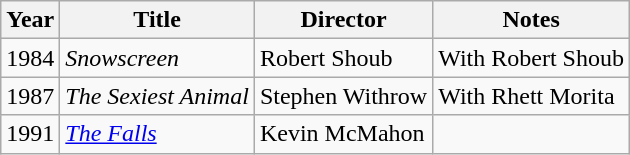<table class="wikitable">
<tr>
<th>Year</th>
<th>Title</th>
<th>Director</th>
<th>Notes</th>
</tr>
<tr>
<td>1984</td>
<td><em>Snowscreen</em></td>
<td>Robert Shoub</td>
<td>With Robert Shoub</td>
</tr>
<tr>
<td>1987</td>
<td><em>The Sexiest Animal</em></td>
<td>Stephen Withrow</td>
<td>With Rhett Morita</td>
</tr>
<tr>
<td>1991</td>
<td><em><a href='#'>The Falls</a></em></td>
<td>Kevin McMahon</td>
<td></td>
</tr>
</table>
